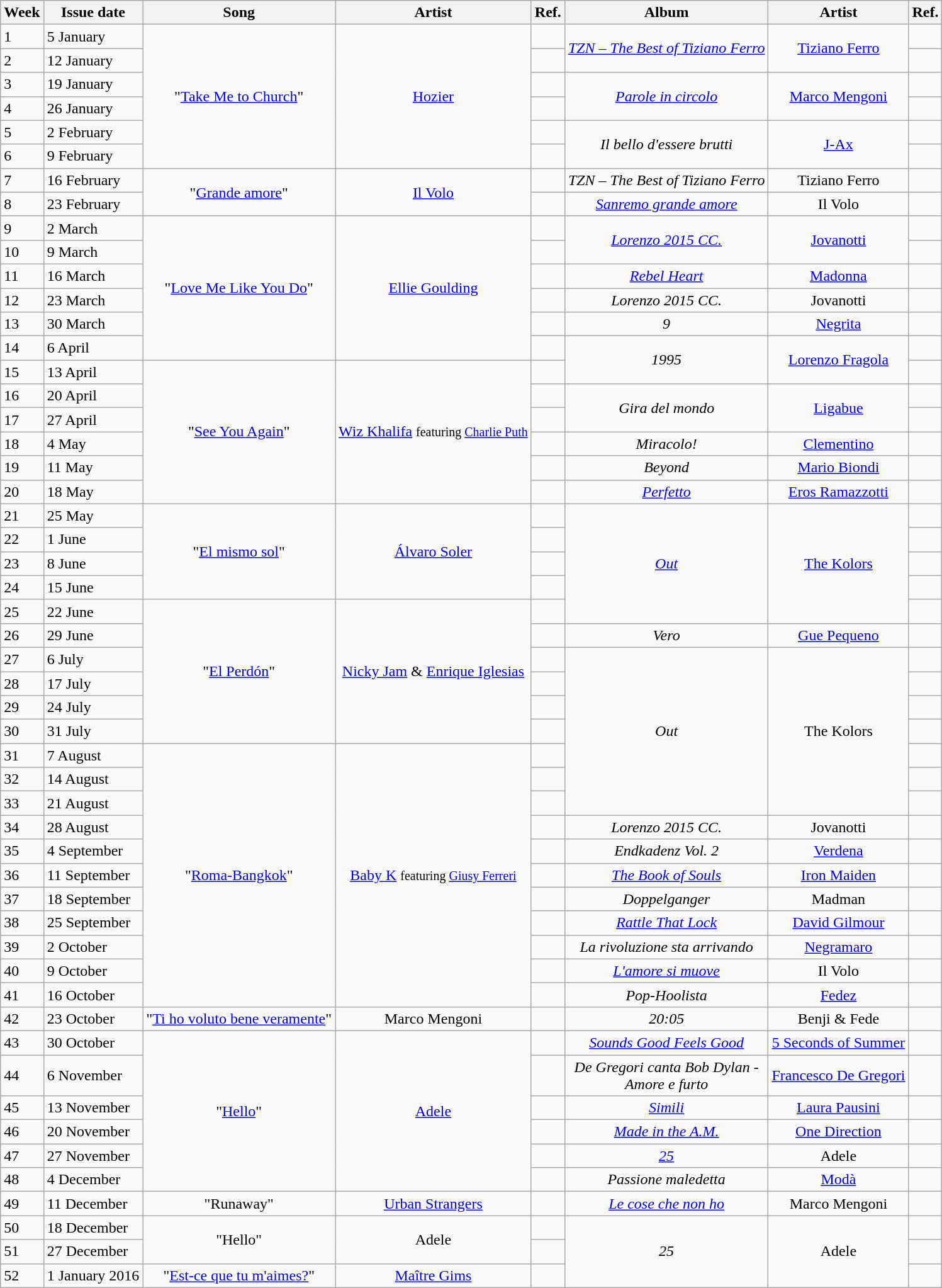<table class="wikitable">
<tr>
<th>Week</th>
<th>Issue date</th>
<th>Song</th>
<th>Artist</th>
<th>Ref.</th>
<th>Album</th>
<th>Artist</th>
<th>Ref.</th>
</tr>
<tr>
<td>1</td>
<td>5 January</td>
<td align="center" rowspan="6">"<a href='#'>Take Me to Church</a>"</td>
<td align="center" rowspan="6"><a href='#'>Hozier</a></td>
<td align="center"></td>
<td align="center" rowspan="2"><em><a href='#'>TZN – The Best of Tiziano Ferro</a></em></td>
<td align="center" rowspan="2"><a href='#'>Tiziano Ferro</a></td>
<td align="center"></td>
</tr>
<tr>
<td>2</td>
<td>12 January</td>
<td align="center"></td>
<td align="center"></td>
</tr>
<tr>
<td>3</td>
<td>19 January</td>
<td align="center"></td>
<td align="center" rowspan="2"><em><a href='#'>Parole in circolo</a></em></td>
<td align="center" rowspan="2"><a href='#'>Marco Mengoni</a></td>
<td align="center"></td>
</tr>
<tr>
<td>4</td>
<td>26 January</td>
<td align="center"></td>
<td align="center"></td>
</tr>
<tr>
<td>5</td>
<td>2 February</td>
<td align="center"></td>
<td align="center" rowspan="2"><em>Il bello d'essere brutti</em></td>
<td align="center" rowspan="2"><a href='#'>J-Ax</a></td>
<td align="center"></td>
</tr>
<tr>
<td>6</td>
<td>9 February</td>
<td align="center"></td>
<td align="center"></td>
</tr>
<tr>
<td>7</td>
<td>16 February</td>
<td align="center" rowspan="2">"<a href='#'>Grande amore</a>"</td>
<td align="center" rowspan="2"><a href='#'>Il Volo</a></td>
<td align="center"></td>
<td align="center"><em>TZN – The Best of Tiziano Ferro</em></td>
<td align="center">Tiziano Ferro</td>
<td align="center"></td>
</tr>
<tr>
<td>8</td>
<td>23 February</td>
<td align="center"></td>
<td align="center"><em><a href='#'>Sanremo grande amore</a></em></td>
<td align="center">Il Volo</td>
<td align="center"></td>
</tr>
<tr>
<td>9</td>
<td>2 March</td>
<td align="center" rowspan="6">"<a href='#'>Love Me Like You Do</a>"</td>
<td align="center" rowspan="6"><a href='#'>Ellie Goulding</a></td>
<td align="center"></td>
<td align="center" rowspan="2"><em><a href='#'>Lorenzo 2015 CC.</a></em></td>
<td align="center" rowspan="2"><a href='#'>Jovanotti</a></td>
<td align="center"></td>
</tr>
<tr>
<td>10</td>
<td>9 March</td>
<td align="center"></td>
<td align="center"></td>
</tr>
<tr>
<td>11</td>
<td>16 March</td>
<td align="center"></td>
<td align="center"><em><a href='#'>Rebel Heart</a></em></td>
<td align="center"><a href='#'>Madonna</a></td>
<td align="center"></td>
</tr>
<tr>
<td>12</td>
<td>23 March</td>
<td align="center"></td>
<td align="center"><em>Lorenzo 2015 CC.</em></td>
<td align="center">Jovanotti</td>
<td align="center"></td>
</tr>
<tr>
<td>13</td>
<td>30 March</td>
<td align="center"></td>
<td align="center"><em>9</em></td>
<td align="center"><a href='#'>Negrita</a></td>
<td align="center"></td>
</tr>
<tr>
<td>14</td>
<td>6 April</td>
<td align="center"></td>
<td align="center" rowspan="2"><em>1995</em></td>
<td align="center" rowspan="2"><a href='#'>Lorenzo Fragola</a></td>
<td align="center"></td>
</tr>
<tr>
<td>15</td>
<td>13 April</td>
<td align="center" rowspan="6">"<a href='#'>See You Again</a>"</td>
<td align="center" rowspan="6"><a href='#'>Wiz Khalifa</a> <small>featuring <a href='#'>Charlie Puth</a></small></td>
<td align="center"></td>
<td align="center"></td>
</tr>
<tr>
<td>16</td>
<td>20 April</td>
<td align="center"></td>
<td align="center" rowspan="2"><em>Gira del mondo</em></td>
<td align="center" rowspan="2"><a href='#'>Ligabue</a></td>
<td align="center"></td>
</tr>
<tr>
<td>17</td>
<td>27 April</td>
<td align="center"></td>
<td align="center"></td>
</tr>
<tr>
<td>18</td>
<td>4 May</td>
<td align="center"></td>
<td align="center"><em>Miracolo!</em></td>
<td align="center"><a href='#'>Clementino</a></td>
<td align="center"></td>
</tr>
<tr>
<td>19</td>
<td>11 May</td>
<td align="center"></td>
<td align="center"><em>Beyond</em></td>
<td align="center"><a href='#'>Mario Biondi</a></td>
<td align="center"></td>
</tr>
<tr>
<td>20</td>
<td>18 May</td>
<td align="center"></td>
<td align="center"><em><a href='#'>Perfetto</a></em></td>
<td align="center"><a href='#'>Eros Ramazzotti</a></td>
<td align="center"></td>
</tr>
<tr>
<td>21</td>
<td>25 May</td>
<td align="center" rowspan="4">"<a href='#'>El mismo sol</a>"</td>
<td align="center" rowspan="4"><a href='#'>Álvaro Soler</a></td>
<td align="center"></td>
<td align="center" rowspan="5"><em><a href='#'>Out</a></em></td>
<td align="center" rowspan="5"><a href='#'>The Kolors</a></td>
<td align="center"></td>
</tr>
<tr>
<td>22</td>
<td>1 June</td>
<td align="center"></td>
<td align="center"></td>
</tr>
<tr>
<td>23</td>
<td>8 June</td>
<td align="center"></td>
<td align="center"></td>
</tr>
<tr>
<td>24</td>
<td>15 June</td>
<td align="center"></td>
<td align="center"></td>
</tr>
<tr>
<td>25</td>
<td>22 June</td>
<td align="center" rowspan="6">"<a href='#'>El Perdón</a>"</td>
<td align="center" rowspan="6"><a href='#'>Nicky Jam</a> & <a href='#'>Enrique Iglesias</a></td>
<td align="center"></td>
<td align="center"></td>
</tr>
<tr>
<td>26</td>
<td>29 June</td>
<td align="center"></td>
<td align="center"><em>Vero</em></td>
<td align="center"><a href='#'>Gue Pequeno</a></td>
<td align="center"></td>
</tr>
<tr>
<td>27</td>
<td>6 July</td>
<td align="center"></td>
<td align="center" rowspan="7"><em>Out</em></td>
<td align="center" rowspan="7">The Kolors</td>
<td align="center"></td>
</tr>
<tr>
<td>28</td>
<td>17 July</td>
<td align="center"></td>
<td align="center"></td>
</tr>
<tr>
<td>29</td>
<td>24 July</td>
<td align="center"></td>
<td align="center"></td>
</tr>
<tr>
<td>30</td>
<td>31 July</td>
<td align="center"></td>
<td align="center"></td>
</tr>
<tr>
<td>31</td>
<td>7 August</td>
<td align="center" rowspan="11">"<a href='#'>Roma-Bangkok</a>"</td>
<td align="center" rowspan="11"><a href='#'>Baby K</a> <small>featuring <a href='#'>Giusy Ferreri</a></small></td>
<td align="center"></td>
<td align="center"></td>
</tr>
<tr>
<td>32</td>
<td>14 August</td>
<td align="center"></td>
<td align="center"></td>
</tr>
<tr>
<td>33</td>
<td>21 August</td>
<td align="center"></td>
<td align="center"></td>
</tr>
<tr>
<td>34</td>
<td>28 August</td>
<td align="center"></td>
<td align="center"><em>Lorenzo 2015 CC.</em></td>
<td align="center">Jovanotti</td>
<td align="center"></td>
</tr>
<tr>
<td>35</td>
<td>4 September</td>
<td align="center"></td>
<td align="center"><em>Endkadenz Vol. 2</em></td>
<td align="center"><a href='#'>Verdena</a></td>
<td align="center"></td>
</tr>
<tr>
<td>36</td>
<td>11 September</td>
<td align="center"></td>
<td align="center"><em><a href='#'>The Book of Souls</a></em></td>
<td align="center"><a href='#'>Iron Maiden</a></td>
<td align="center"></td>
</tr>
<tr>
<td>37</td>
<td>18 September</td>
<td align="center"></td>
<td align="center"><em>Doppelganger</em></td>
<td align="center">Madman</td>
<td align="center"></td>
</tr>
<tr>
<td>38</td>
<td>25 September</td>
<td align="center"></td>
<td align="center"><em><a href='#'>Rattle That Lock</a></em></td>
<td align="center"><a href='#'>David Gilmour</a></td>
<td align="center"></td>
</tr>
<tr>
<td>39</td>
<td>2 October</td>
<td align="center"></td>
<td align="center"><em>La rivoluzione sta arrivando</em></td>
<td align="center"><a href='#'>Negramaro</a></td>
<td align="center"></td>
</tr>
<tr>
<td>40</td>
<td>9 October</td>
<td align="center"></td>
<td align="center"><em><a href='#'>L'amore si muove</a></em></td>
<td align="center">Il Volo</td>
<td align="center"></td>
</tr>
<tr>
<td>41</td>
<td>16 October</td>
<td align="center"></td>
<td align="center"><em>Pop-Hoolista</em></td>
<td align="center"><a href='#'>Fedez</a></td>
<td align="center"></td>
</tr>
<tr>
<td>42</td>
<td>23 October</td>
<td align="center">"<a href='#'>Ti ho voluto bene veramente</a>"</td>
<td align="center">Marco Mengoni</td>
<td align="center"></td>
<td align="center"><em>20:05</em></td>
<td align="center">Benji & Fede</td>
<td align="center"></td>
</tr>
<tr>
<td>43</td>
<td>30 October</td>
<td align="center" rowspan="6">"<a href='#'>Hello</a>"</td>
<td align="center" rowspan="6"><a href='#'>Adele</a></td>
<td align="center"></td>
<td align="center"><em><a href='#'>Sounds Good Feels Good</a></em></td>
<td align="center"><a href='#'>5 Seconds of Summer</a></td>
<td align="center"></td>
</tr>
<tr>
<td>44</td>
<td>6 November</td>
<td align="center"></td>
<td align="center"><em>De Gregori canta Bob Dylan - <br>Amore e furto</em></td>
<td align="center"><a href='#'>Francesco De Gregori</a></td>
<td align="center"></td>
</tr>
<tr>
<td>45</td>
<td>13 November</td>
<td align="center"></td>
<td align="center"><em><a href='#'>Simili</a></em></td>
<td align="center"><a href='#'>Laura Pausini</a></td>
<td align="center"></td>
</tr>
<tr>
<td>46</td>
<td>20 November</td>
<td align="center"></td>
<td align="center"><em><a href='#'>Made in the A.M.</a></em></td>
<td align="center"><a href='#'>One Direction</a></td>
<td align="center"></td>
</tr>
<tr>
<td>47</td>
<td>27 November</td>
<td align="center"></td>
<td align="center"><em><a href='#'>25</a></em></td>
<td align="center">Adele</td>
<td align="center"></td>
</tr>
<tr>
<td>48</td>
<td>4 December</td>
<td align="center"></td>
<td align="center"><em>Passione maledetta</em></td>
<td align="center"><a href='#'>Modà</a></td>
<td align="center"></td>
</tr>
<tr>
<td>49</td>
<td>11 December</td>
<td align="center">"Runaway"</td>
<td align="center"><a href='#'>Urban Strangers</a></td>
<td align="center"></td>
<td align="center"><em><a href='#'>Le cose che non ho</a></em></td>
<td align="center">Marco Mengoni</td>
<td align="center"></td>
</tr>
<tr>
<td>50</td>
<td>18 December</td>
<td align="center" rowspan="2">"Hello"</td>
<td align="center" rowspan="2">Adele</td>
<td align="center"></td>
<td align="center" rowspan="3"><em>25</em></td>
<td align="center" rowspan="3">Adele</td>
<td align="center"></td>
</tr>
<tr>
<td>51</td>
<td>27 December</td>
<td align="center"></td>
<td align="center"></td>
</tr>
<tr>
<td>52</td>
<td>1 January 2016</td>
<td align="center">"<a href='#'>Est-ce que tu m'aimes?</a>"</td>
<td align="center"><a href='#'>Maître Gims</a></td>
<td align="center"></td>
<td align="center"></td>
</tr>
</table>
